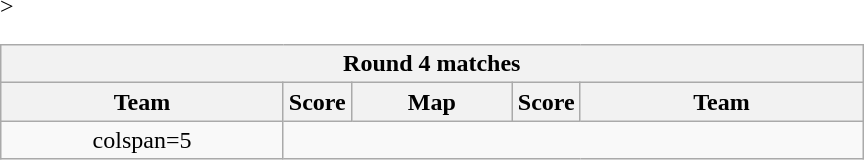<table class="wikitable" style="text-align: center;">
<tr>
<th colspan=5>Round 4 matches</th>
</tr>
<tr <noinclude>>
<th width="181px">Team</th>
<th width="20px">Score</th>
<th width="100px">Map</th>
<th width="20px">Score</th>
<th width="181px">Team</noinclude></th>
</tr>
<tr>
<td>colspan=5 </td>
</tr>
</table>
